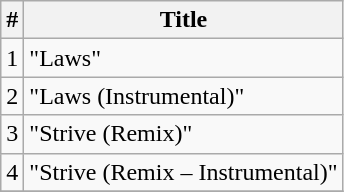<table class="wikitable">
<tr>
<th>#</th>
<th>Title</th>
</tr>
<tr>
<td>1</td>
<td>"Laws"</td>
</tr>
<tr>
<td>2</td>
<td>"Laws (Instrumental)"</td>
</tr>
<tr>
<td>3</td>
<td>"Strive (Remix)"</td>
</tr>
<tr>
<td>4</td>
<td>"Strive (Remix – Instrumental)"</td>
</tr>
<tr>
</tr>
</table>
